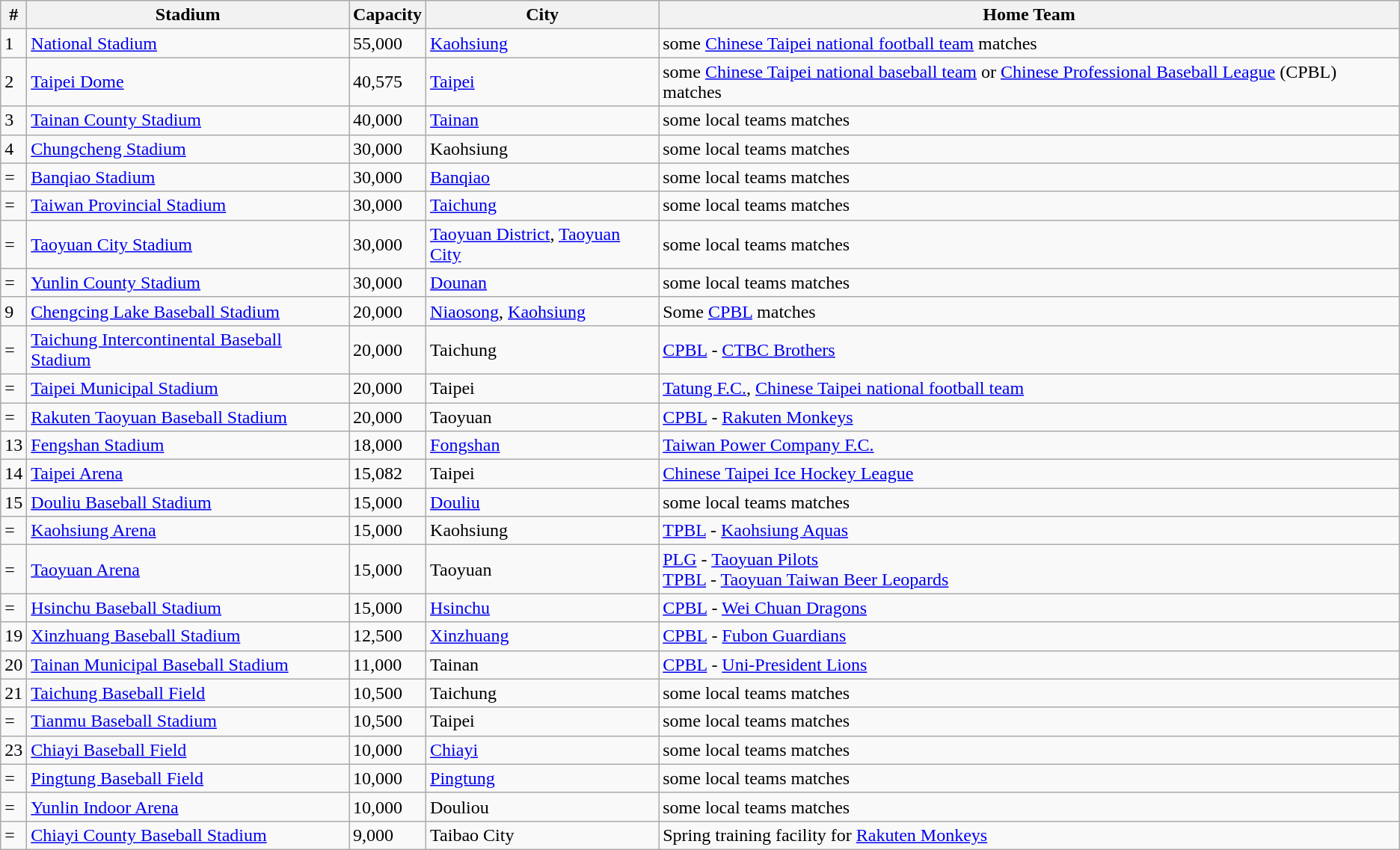<table class="wikitable sortable">
<tr>
<th>#</th>
<th>Stadium</th>
<th>Capacity</th>
<th>City</th>
<th>Home Team</th>
</tr>
<tr>
<td>1</td>
<td><a href='#'>National Stadium</a></td>
<td>55,000</td>
<td><a href='#'>Kaohsiung</a></td>
<td>some <a href='#'>Chinese Taipei national football team</a> matches</td>
</tr>
<tr>
<td>2</td>
<td><a href='#'>Taipei Dome</a></td>
<td>40,575</td>
<td><a href='#'>Taipei</a></td>
<td>some <a href='#'>Chinese Taipei national baseball team</a> or <a href='#'>Chinese Professional Baseball League</a> (CPBL) matches</td>
</tr>
<tr>
<td>3</td>
<td><a href='#'>Tainan County Stadium</a></td>
<td>40,000</td>
<td><a href='#'>Tainan</a></td>
<td>some local teams matches</td>
</tr>
<tr>
<td>4</td>
<td><a href='#'>Chungcheng Stadium</a></td>
<td>30,000</td>
<td>Kaohsiung</td>
<td>some local teams matches</td>
</tr>
<tr>
<td>=</td>
<td><a href='#'>Banqiao Stadium</a></td>
<td>30,000</td>
<td><a href='#'>Banqiao</a></td>
<td>some local teams matches</td>
</tr>
<tr>
<td>=</td>
<td><a href='#'>Taiwan Provincial Stadium</a></td>
<td>30,000</td>
<td><a href='#'>Taichung</a></td>
<td>some local teams matches</td>
</tr>
<tr>
<td>=</td>
<td><a href='#'>Taoyuan City Stadium</a></td>
<td>30,000</td>
<td><a href='#'>Taoyuan District</a>, <a href='#'>Taoyuan City</a></td>
<td>some local teams matches</td>
</tr>
<tr>
<td>=</td>
<td><a href='#'>Yunlin County Stadium</a></td>
<td>30,000</td>
<td><a href='#'>Dounan</a></td>
<td>some local teams matches</td>
</tr>
<tr>
<td>9</td>
<td><a href='#'>Chengcing Lake Baseball Stadium</a></td>
<td>20,000</td>
<td><a href='#'>Niaosong</a>, <a href='#'>Kaohsiung</a></td>
<td>Some <a href='#'>CPBL</a> matches</td>
</tr>
<tr>
<td>=</td>
<td><a href='#'>Taichung Intercontinental Baseball Stadium</a></td>
<td>20,000</td>
<td>Taichung</td>
<td><a href='#'>CPBL</a> -  <a href='#'>CTBC Brothers</a></td>
</tr>
<tr>
<td>=</td>
<td><a href='#'>Taipei Municipal Stadium</a></td>
<td>20,000</td>
<td>Taipei</td>
<td><a href='#'>Tatung F.C.</a>, <a href='#'>Chinese Taipei national football team</a></td>
</tr>
<tr>
<td>=</td>
<td><a href='#'>Rakuten Taoyuan Baseball Stadium</a></td>
<td>20,000</td>
<td>Taoyuan</td>
<td><a href='#'>CPBL</a> - <a href='#'>Rakuten Monkeys</a></td>
</tr>
<tr>
<td>13</td>
<td><a href='#'>Fengshan Stadium</a></td>
<td>18,000</td>
<td><a href='#'>Fongshan</a></td>
<td><a href='#'>Taiwan Power Company F.C.</a></td>
</tr>
<tr>
<td>14</td>
<td><a href='#'>Taipei Arena</a></td>
<td>15,082</td>
<td>Taipei</td>
<td><a href='#'>Chinese Taipei Ice Hockey League</a></td>
</tr>
<tr>
<td>15</td>
<td><a href='#'>Douliu Baseball Stadium</a></td>
<td>15,000</td>
<td><a href='#'>Douliu</a></td>
<td>some local teams matches</td>
</tr>
<tr>
<td>=</td>
<td><a href='#'>Kaohsiung Arena</a></td>
<td>15,000</td>
<td>Kaohsiung</td>
<td><a href='#'>TPBL</a> - <a href='#'>Kaohsiung Aquas</a></td>
</tr>
<tr>
<td>=</td>
<td><a href='#'>Taoyuan Arena</a></td>
<td>15,000</td>
<td>Taoyuan</td>
<td><a href='#'>PLG</a> - <a href='#'>Taoyuan Pilots</a><br><a href='#'>TPBL</a> - <a href='#'>Taoyuan Taiwan Beer Leopards</a></td>
</tr>
<tr>
<td>=</td>
<td><a href='#'>Hsinchu Baseball Stadium</a></td>
<td>15,000</td>
<td><a href='#'>Hsinchu</a></td>
<td><a href='#'>CPBL</a> - <a href='#'>Wei Chuan Dragons</a></td>
</tr>
<tr>
<td>19</td>
<td><a href='#'>Xinzhuang Baseball Stadium</a></td>
<td>12,500</td>
<td><a href='#'>Xinzhuang</a></td>
<td><a href='#'>CPBL</a> - <a href='#'>Fubon Guardians</a></td>
</tr>
<tr>
<td>20</td>
<td><a href='#'>Tainan Municipal Baseball Stadium</a></td>
<td>11,000</td>
<td>Tainan</td>
<td><a href='#'>CPBL</a> - <a href='#'>Uni-President Lions</a></td>
</tr>
<tr>
<td>21</td>
<td><a href='#'>Taichung Baseball Field</a></td>
<td>10,500</td>
<td>Taichung</td>
<td>some local teams matches</td>
</tr>
<tr>
<td>=</td>
<td><a href='#'>Tianmu Baseball Stadium</a></td>
<td>10,500</td>
<td>Taipei</td>
<td>some local teams matches</td>
</tr>
<tr>
<td>23</td>
<td><a href='#'>Chiayi Baseball Field</a></td>
<td>10,000</td>
<td><a href='#'>Chiayi</a></td>
<td>some local teams matches</td>
</tr>
<tr>
<td>=</td>
<td><a href='#'>Pingtung Baseball Field</a></td>
<td>10,000</td>
<td><a href='#'>Pingtung</a></td>
<td>some local teams matches</td>
</tr>
<tr>
<td>=</td>
<td><a href='#'>Yunlin Indoor Arena</a></td>
<td>10,000</td>
<td>Douliou</td>
<td>some local teams matches</td>
</tr>
<tr>
<td>=</td>
<td><a href='#'>Chiayi County Baseball Stadium</a></td>
<td>9,000</td>
<td>Taibao City</td>
<td>Spring training facility for <a href='#'>Rakuten Monkeys</a></td>
</tr>
</table>
